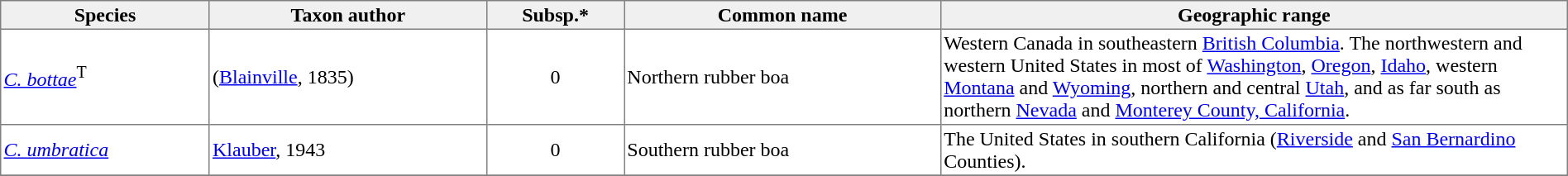<table cellspacing=0 cellpadding=2 border=1 style="border-collapse: collapse;">
<tr>
<th bgcolor="#f0f0f0">Species</th>
<th bgcolor="#f0f0f0">Taxon author</th>
<th bgcolor="#f0f0f0">Subsp.*</th>
<th bgcolor="#f0f0f0">Common name</th>
<th bgcolor="#f0f0f0">Geographic range</th>
</tr>
<tr>
<td><em><a href='#'>C. bottae</a></em><span><sup>T</sup></span></td>
<td>(<a href='#'>Blainville</a>, 1835)</td>
<td align="center">0</td>
<td>Northern rubber boa</td>
<td style="width:40%">Western Canada in southeastern <a href='#'>British Columbia</a>. The northwestern and western United States in most of <a href='#'>Washington</a>, <a href='#'>Oregon</a>, <a href='#'>Idaho</a>, western <a href='#'>Montana</a> and <a href='#'>Wyoming</a>, northern and central <a href='#'>Utah</a>, and as far south as northern <a href='#'>Nevada</a> and <a href='#'>Monterey County, California</a>.</td>
</tr>
<tr>
<td><em><a href='#'>C. umbratica</a></em></td>
<td><a href='#'>Klauber</a>, 1943</td>
<td align="center">0</td>
<td>Southern rubber boa</td>
<td>The United States in southern California (<a href='#'>Riverside</a> and <a href='#'>San Bernardino</a> Counties).</td>
</tr>
<tr>
</tr>
</table>
